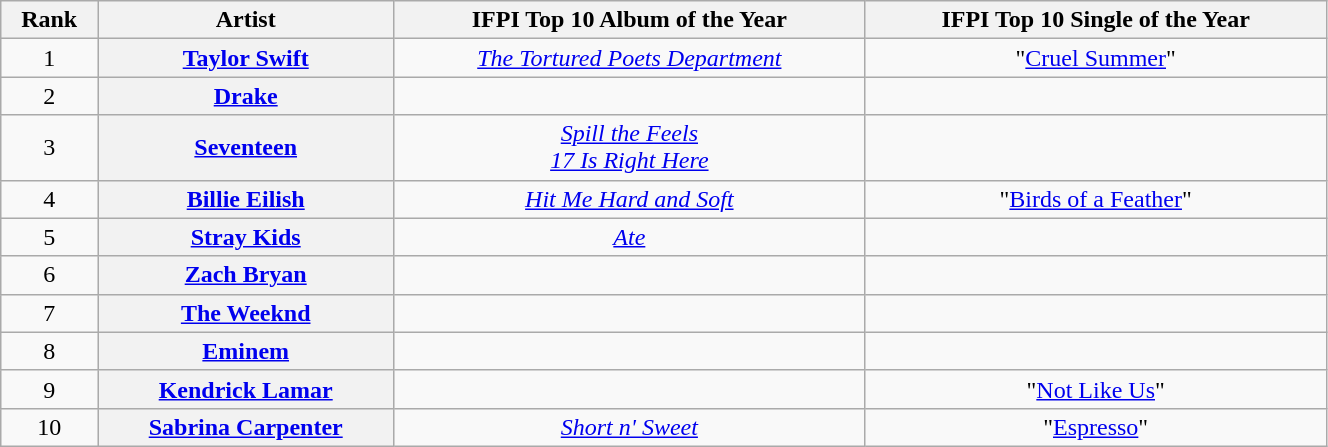<table class="wikitable unsortable plainrowheaders" style="text-align:center; width:70%">
<tr>
<th>Rank</th>
<th>Artist</th>
<th>IFPI Top 10 Album of the Year</th>
<th>IFPI Top 10 Single of the Year</th>
</tr>
<tr>
<td>1</td>
<th scope="row"><a href='#'>Taylor Swift</a></th>
<td><em><a href='#'>The Tortured Poets Department</a></em> </td>
<td>"<a href='#'>Cruel Summer</a>" </td>
</tr>
<tr>
<td>2</td>
<th scope="row"><a href='#'>Drake</a></th>
<td></td>
<td></td>
</tr>
<tr>
<td>3</td>
<th scope="row"><a href='#'>Seventeen</a></th>
<td><em><a href='#'>Spill the Feels</a></em> <br><em><a href='#'>17 Is Right Here</a></em> </td>
<td></td>
</tr>
<tr>
<td>4</td>
<th scope="row"><a href='#'>Billie Eilish</a></th>
<td><em><a href='#'>Hit Me Hard and Soft</a></em> </td>
<td>"<a href='#'>Birds of a Feather</a>" </td>
</tr>
<tr>
<td>5</td>
<th scope="row"><a href='#'>Stray Kids</a></th>
<td><em><a href='#'>Ate</a></em> </td>
<td></td>
</tr>
<tr>
<td>6</td>
<th scope="row"><a href='#'>Zach Bryan</a></th>
<td></td>
<td></td>
</tr>
<tr>
<td>7</td>
<th scope="row"><a href='#'>The Weeknd</a></th>
<td></td>
<td></td>
</tr>
<tr>
<td>8</td>
<th scope="row"><a href='#'>Eminem</a></th>
<td></td>
<td></td>
</tr>
<tr>
<td>9</td>
<th scope="row"><a href='#'>Kendrick Lamar</a></th>
<td></td>
<td>"<a href='#'>Not Like Us</a>" </td>
</tr>
<tr>
<td>10</td>
<th scope="row"><a href='#'>Sabrina Carpenter</a></th>
<td><em><a href='#'>Short n' Sweet</a></em> </td>
<td>"<a href='#'>Espresso</a>" </td>
</tr>
</table>
